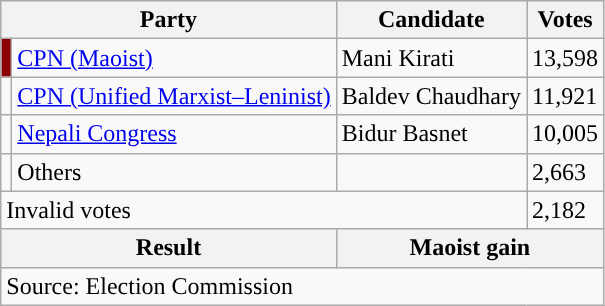<table class="wikitable">
<tr>
<th colspan="2">Party</th>
<th>Candidate</th>
<th>Votes</th>
</tr>
<tr>
<td style="background-color:darkred"></td>
<td><a href='#'>CPN (Maoist)</a></td>
<td>Mani Kirati</td>
<td>13,598</td>
</tr>
<tr>
<td style="background-color:"></td>
<td><a href='#'>CPN (Unified Marxist–Leninist)</a></td>
<td>Baldev Chaudhary</td>
<td>11,921</td>
</tr>
<tr>
<td style="background-color:"></td>
<td><a href='#'>Nepali Congress</a></td>
<td>Bidur Basnet</td>
<td>10,005</td>
</tr>
<tr>
<td></td>
<td>Others</td>
<td></td>
<td>2,663</td>
</tr>
<tr>
<td colspan="3">Invalid votes</td>
<td>2,182</td>
</tr>
<tr>
<th colspan="2">Result</th>
<th colspan="2">Maoist gain</th>
</tr>
<tr>
<td colspan="4">Source: Election Commission</td>
</tr>
</table>
